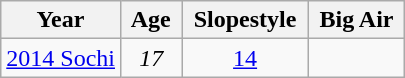<table class=wikitable style="text-align:center">
<tr>
<th>  Year  </th>
<th> Age </th>
<th> Slopestyle </th>
<th> Big Air </th>
</tr>
<tr>
<td align=left> <a href='#'>2014 Sochi</a></td>
<td><em>17</em></td>
<td><a href='#'>14</a></td>
<td></td>
</tr>
</table>
